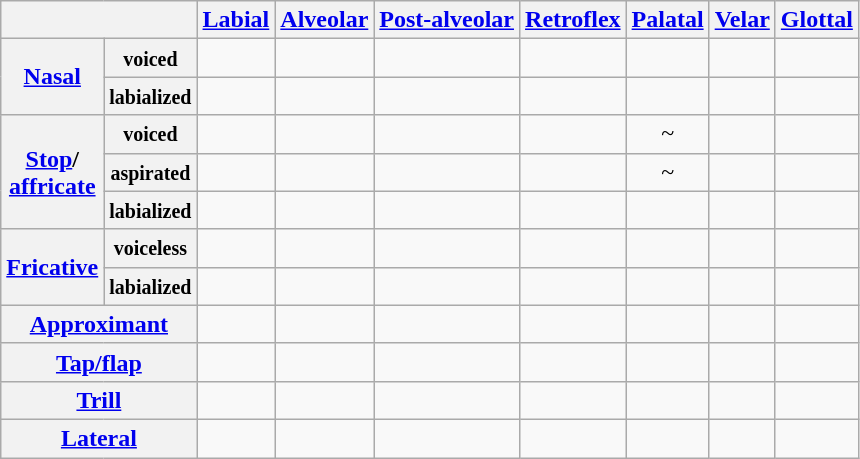<table class="wikitable" style="text-align:center;">
<tr>
<th colspan="2"></th>
<th><a href='#'>Labial</a></th>
<th><a href='#'>Alveolar</a></th>
<th><a href='#'>Post-alveolar</a></th>
<th><a href='#'>Retroflex</a></th>
<th><a href='#'>Palatal</a></th>
<th><a href='#'>Velar</a></th>
<th><a href='#'>Glottal</a></th>
</tr>
<tr>
<th rowspan="2"><a href='#'>Nasal</a></th>
<th><small>voiced</small></th>
<td> </td>
<td> </td>
<td></td>
<td></td>
<td> </td>
<td> </td>
<td></td>
</tr>
<tr>
<th><small>labialized</small></th>
<td></td>
<td> </td>
<td></td>
<td></td>
<td></td>
<td></td>
<td></td>
</tr>
<tr>
<th rowspan="3"><a href='#'>Stop</a>/<br><a href='#'>affricate</a></th>
<th><small>voiced</small></th>
<td> </td>
<td> </td>
<td> </td>
<td></td>
<td> ~  </td>
<td> </td>
<td></td>
</tr>
<tr>
<th><small>aspirated</small></th>
<td> </td>
<td> </td>
<td></td>
<td></td>
<td> ~  </td>
<td> </td>
<td></td>
</tr>
<tr>
<th><small>labialized</small></th>
<td></td>
<td></td>
<td></td>
<td></td>
<td> </td>
<td> </td>
<td></td>
</tr>
<tr>
<th rowspan="2"><a href='#'>Fricative</a></th>
<th><small>voiceless</small></th>
<td> </td>
<td> </td>
<td></td>
<td></td>
<td> </td>
<td></td>
<td> </td>
</tr>
<tr>
<th><small>labialized</small></th>
<td></td>
<td></td>
<td></td>
<td></td>
<td></td>
<td></td>
<td> </td>
</tr>
<tr>
<th colspan="2"><a href='#'>Approximant</a></th>
<td></td>
<td></td>
<td></td>
<td></td>
<td> </td>
<td> </td>
<td></td>
</tr>
<tr>
<th colspan="2"><a href='#'>Tap/flap</a></th>
<td></td>
<td> </td>
<td></td>
<td> </td>
<td></td>
<td></td>
<td></td>
</tr>
<tr>
<th colspan="2"><a href='#'>Trill</a></th>
<td></td>
<td> </td>
<td></td>
<td></td>
<td></td>
<td></td>
<td></td>
</tr>
<tr>
<th colspan="2"><a href='#'>Lateral</a></th>
<td></td>
<td> </td>
<td></td>
<td></td>
<td></td>
<td></td>
<td></td>
</tr>
</table>
